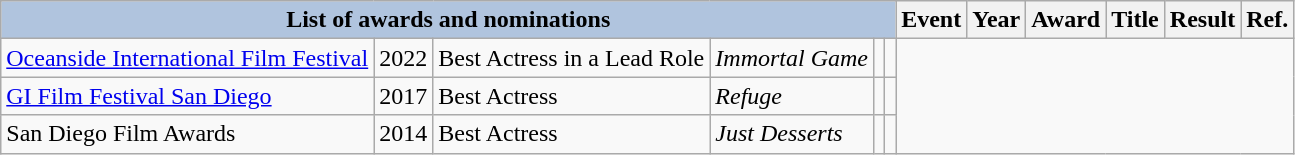<table class="wikitable">
<tr>
<th colspan="6" style="background:#B0C4DE;">List of awards and nominations</th>
<th>Event</th>
<th>Year</th>
<th>Award</th>
<th>Title</th>
<th>Result</th>
<th>Ref.</th>
</tr>
<tr>
<td><a href='#'>Oceanside International Film Festival</a></td>
<td>2022</td>
<td>Best Actress in a Lead Role</td>
<td><em>Immortal Game</em></td>
<td></td>
<td></td>
</tr>
<tr>
<td><a href='#'>GI Film Festival San Diego</a></td>
<td>2017</td>
<td>Best Actress</td>
<td><em>Refuge</em></td>
<td></td>
<td></td>
</tr>
<tr>
<td>San Diego Film Awards</td>
<td>2014</td>
<td>Best Actress</td>
<td><em>Just Desserts</em></td>
<td></td>
<td></td>
</tr>
</table>
